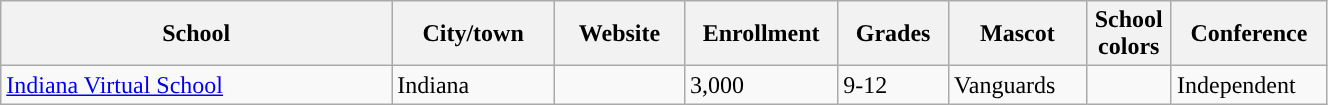<table class="wikitable sortable" width="70%">
<tr>
<th width="20%">School</th>
<th width="08%">City/town</th>
<th width="06%">Website</th>
<th width="04%">Enrollment</th>
<th width="04%">Grades</th>
<th width="04%">Mascot</th>
<th width=01%>School colors</th>
<th width="04%">Conference</th>
</tr>
<tr>
<td><a href='#'>Indiana Virtual School</a></td>
<td>Indiana</td>
<td></td>
<td>3,000</td>
<td>9-12</td>
<td>Vanguards</td>
<td> </td>
<td>Independent</td>
</tr>
</table>
